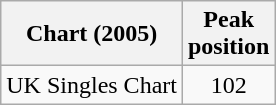<table class="wikitable sortable">
<tr>
<th>Chart (2005)</th>
<th>Peak<br>position</th>
</tr>
<tr>
<td>UK Singles Chart</td>
<td align="center">102</td>
</tr>
</table>
